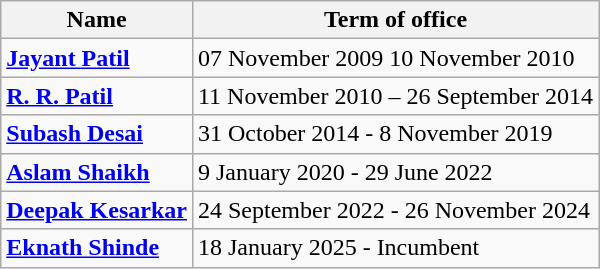<table class="wikitable">
<tr>
<th>Name</th>
<th>Term of office</th>
</tr>
<tr>
<td><strong><a href='#'>Jayant Patil</a></strong><br></td>
<td>07 November 2009	10 November 2010</td>
</tr>
<tr>
<td><strong><a href='#'>R. R. Patil</a></strong><br></td>
<td>11 November 2010 – 26 September 2014</td>
</tr>
<tr>
<td><strong><a href='#'>Subash Desai</a></strong><br></td>
<td>31 October 2014 - 8 November 2019</td>
</tr>
<tr>
<td><strong><a href='#'>Aslam Shaikh</a></strong><br></td>
<td>9 January 2020 - 29 June 2022</td>
</tr>
<tr>
<td><strong><a href='#'>Deepak Kesarkar</a></strong><br></td>
<td>24 September 2022  - 26 November 2024</td>
</tr>
<tr>
<td><strong><a href='#'>Eknath Shinde</a></strong><br> </td>
<td>18 January 2025 - Incumbent</td>
</tr>
</table>
